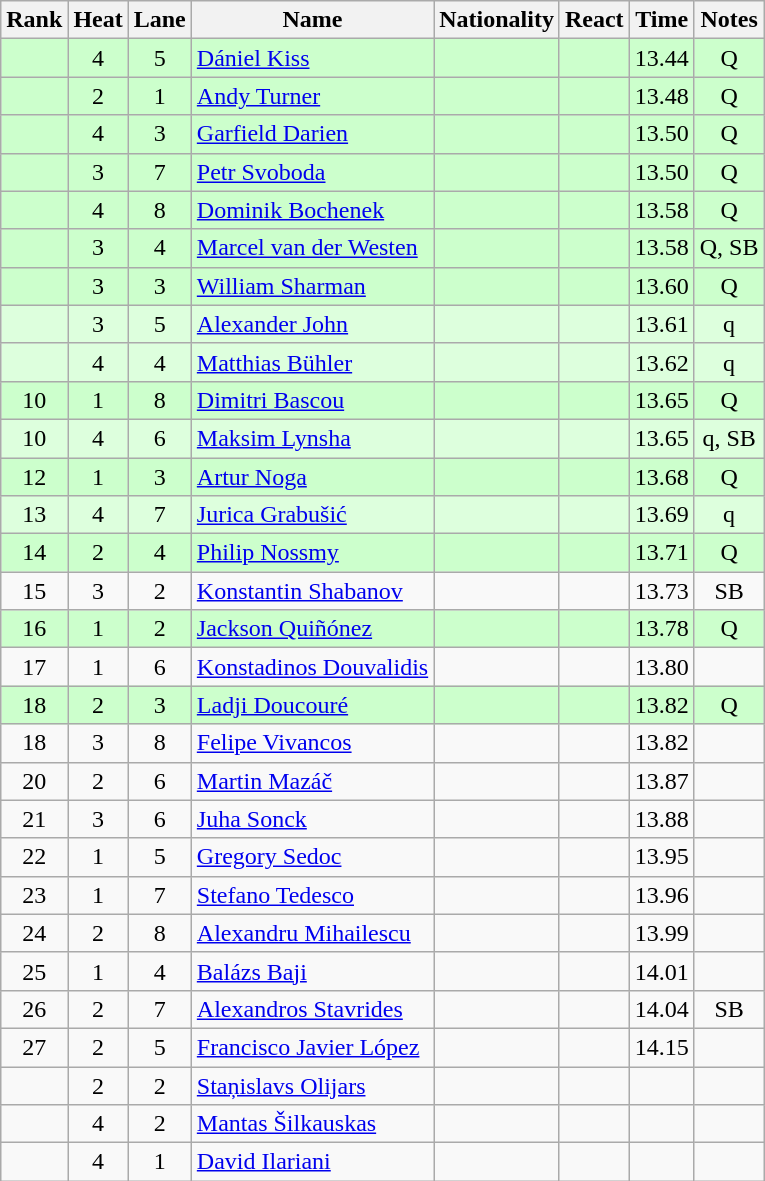<table class="wikitable sortable" style="text-align:center">
<tr>
<th>Rank</th>
<th>Heat</th>
<th>Lane</th>
<th>Name</th>
<th>Nationality</th>
<th>React</th>
<th>Time</th>
<th>Notes</th>
</tr>
<tr bgcolor=ccffcc>
<td></td>
<td>4</td>
<td>5</td>
<td align="left"><a href='#'>Dániel Kiss</a></td>
<td align=left></td>
<td></td>
<td>13.44</td>
<td>Q</td>
</tr>
<tr bgcolor=ccffcc>
<td></td>
<td>2</td>
<td>1</td>
<td align="left"><a href='#'>Andy Turner</a></td>
<td align=left></td>
<td></td>
<td>13.48</td>
<td>Q</td>
</tr>
<tr bgcolor=ccffcc>
<td></td>
<td>4</td>
<td>3</td>
<td align="left"><a href='#'>Garfield Darien</a></td>
<td align=left></td>
<td></td>
<td>13.50</td>
<td>Q</td>
</tr>
<tr bgcolor=ccffcc>
<td></td>
<td>3</td>
<td>7</td>
<td align="left"><a href='#'>Petr Svoboda</a></td>
<td align=left></td>
<td></td>
<td>13.50</td>
<td>Q</td>
</tr>
<tr bgcolor=ccffcc>
<td></td>
<td>4</td>
<td>8</td>
<td align="left"><a href='#'>Dominik Bochenek</a></td>
<td align=left></td>
<td></td>
<td>13.58</td>
<td>Q</td>
</tr>
<tr bgcolor=ccffcc>
<td></td>
<td>3</td>
<td>4</td>
<td align="left"><a href='#'>Marcel van der Westen</a></td>
<td align=left></td>
<td></td>
<td>13.58</td>
<td>Q, SB</td>
</tr>
<tr bgcolor=ccffcc>
<td></td>
<td>3</td>
<td>3</td>
<td align="left"><a href='#'>William Sharman</a></td>
<td align=left></td>
<td></td>
<td>13.60</td>
<td>Q</td>
</tr>
<tr bgcolor=ddffdd>
<td></td>
<td>3</td>
<td>5</td>
<td align="left"><a href='#'>Alexander John</a></td>
<td align=left></td>
<td></td>
<td>13.61</td>
<td>q</td>
</tr>
<tr bgcolor=ddffdd>
<td></td>
<td>4</td>
<td>4</td>
<td align="left"><a href='#'>Matthias Bühler</a></td>
<td align=left></td>
<td></td>
<td>13.62</td>
<td>q</td>
</tr>
<tr bgcolor=ccffcc>
<td>10</td>
<td>1</td>
<td>8</td>
<td align="left"><a href='#'>Dimitri Bascou</a></td>
<td align=left></td>
<td></td>
<td>13.65</td>
<td>Q</td>
</tr>
<tr bgcolor=ddffdd>
<td>10</td>
<td>4</td>
<td>6</td>
<td align="left"><a href='#'>Maksim Lynsha</a></td>
<td align=left></td>
<td></td>
<td>13.65</td>
<td>q, SB</td>
</tr>
<tr bgcolor=ccffcc>
<td>12</td>
<td>1</td>
<td>3</td>
<td align="left"><a href='#'>Artur Noga</a></td>
<td align=left></td>
<td></td>
<td>13.68</td>
<td>Q</td>
</tr>
<tr bgcolor=ddffdd>
<td>13</td>
<td>4</td>
<td>7</td>
<td align="left"><a href='#'>Jurica Grabušić</a></td>
<td align=left></td>
<td></td>
<td>13.69</td>
<td>q</td>
</tr>
<tr bgcolor=ccffcc>
<td>14</td>
<td>2</td>
<td>4</td>
<td align="left"><a href='#'>Philip Nossmy</a></td>
<td align=left></td>
<td></td>
<td>13.71</td>
<td>Q</td>
</tr>
<tr>
<td>15</td>
<td>3</td>
<td>2</td>
<td align="left"><a href='#'>Konstantin Shabanov</a></td>
<td align=left></td>
<td></td>
<td>13.73</td>
<td>SB</td>
</tr>
<tr bgcolor=ccffcc>
<td>16</td>
<td>1</td>
<td>2</td>
<td align="left"><a href='#'>Jackson Quiñónez</a></td>
<td align=left></td>
<td></td>
<td>13.78</td>
<td>Q</td>
</tr>
<tr>
<td>17</td>
<td>1</td>
<td>6</td>
<td align="left"><a href='#'>Konstadinos Douvalidis</a></td>
<td align=left></td>
<td></td>
<td>13.80</td>
<td></td>
</tr>
<tr bgcolor=ccffcc>
<td>18</td>
<td>2</td>
<td>3</td>
<td align="left"><a href='#'>Ladji Doucouré</a></td>
<td align=left></td>
<td></td>
<td>13.82</td>
<td>Q</td>
</tr>
<tr>
<td>18</td>
<td>3</td>
<td>8</td>
<td align="left"><a href='#'>Felipe Vivancos</a></td>
<td align=left></td>
<td></td>
<td>13.82</td>
<td></td>
</tr>
<tr>
<td>20</td>
<td>2</td>
<td>6</td>
<td align="left"><a href='#'>Martin Mazáč</a></td>
<td align=left></td>
<td></td>
<td>13.87</td>
<td></td>
</tr>
<tr>
<td>21</td>
<td>3</td>
<td>6</td>
<td align="left"><a href='#'>Juha Sonck</a></td>
<td align=left></td>
<td></td>
<td>13.88</td>
<td></td>
</tr>
<tr>
<td>22</td>
<td>1</td>
<td>5</td>
<td align="left"><a href='#'>Gregory Sedoc</a></td>
<td align=left></td>
<td></td>
<td>13.95</td>
<td></td>
</tr>
<tr>
<td>23</td>
<td>1</td>
<td>7</td>
<td align="left"><a href='#'>Stefano Tedesco</a></td>
<td align=left></td>
<td></td>
<td>13.96</td>
<td></td>
</tr>
<tr>
<td>24</td>
<td>2</td>
<td>8</td>
<td align="left"><a href='#'>Alexandru Mihailescu</a></td>
<td align=left></td>
<td></td>
<td>13.99</td>
<td></td>
</tr>
<tr>
<td>25</td>
<td>1</td>
<td>4</td>
<td align="left"><a href='#'>Balázs Baji</a></td>
<td align=left></td>
<td></td>
<td>14.01</td>
<td></td>
</tr>
<tr>
<td>26</td>
<td>2</td>
<td>7</td>
<td align="left"><a href='#'>Alexandros Stavrides</a></td>
<td align=left></td>
<td></td>
<td>14.04</td>
<td>SB</td>
</tr>
<tr>
<td>27</td>
<td>2</td>
<td>5</td>
<td align="left"><a href='#'>Francisco Javier López</a></td>
<td align=left></td>
<td></td>
<td>14.15</td>
<td></td>
</tr>
<tr>
<td></td>
<td>2</td>
<td>2</td>
<td align="left"><a href='#'>Staņislavs Olijars</a></td>
<td align=left></td>
<td></td>
<td></td>
<td></td>
</tr>
<tr>
<td></td>
<td>4</td>
<td>2</td>
<td align="left"><a href='#'>Mantas Šilkauskas</a></td>
<td align=left></td>
<td></td>
<td></td>
<td></td>
</tr>
<tr>
<td></td>
<td>4</td>
<td>1</td>
<td align="left"><a href='#'>David Ilariani</a></td>
<td align=left></td>
<td></td>
<td></td>
<td></td>
</tr>
</table>
